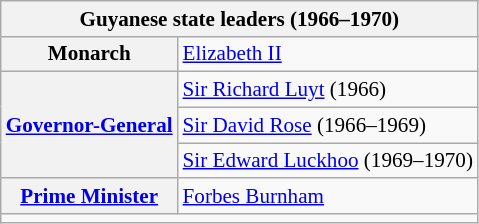<table class="wikitable " style="text-align:left;  font-size:88%; float:center";>
<tr>
<th colspan="2">Guyanese state leaders (1966–1970)</th>
</tr>
<tr ->
<th scope=col>Monarch</th>
<td><a href='#'>Elizabeth II</a></td>
</tr>
<tr ->
<th rowspan="3" scope="col"><a href='#'>Governor-General</a></th>
<td><a href='#'>Sir Richard Luyt</a> (1966)</td>
</tr>
<tr>
<td><a href='#'>Sir David Rose</a> (1966–1969)</td>
</tr>
<tr>
<td><a href='#'>Sir Edward Luckhoo</a> (1969–1970)</td>
</tr>
<tr>
<th scope=col><a href='#'>Prime Minister</a></th>
<td><a href='#'>Forbes Burnham</a></td>
</tr>
<tr>
<td colspan="2"></td>
</tr>
</table>
